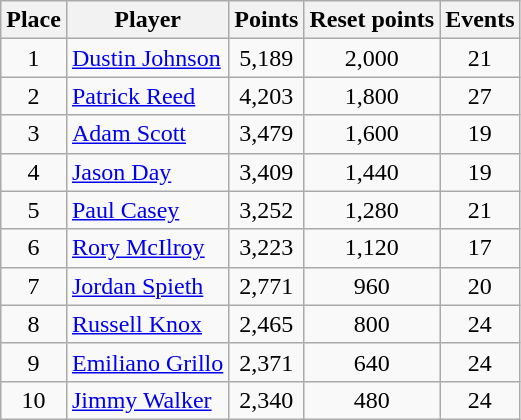<table class="wikitable">
<tr>
<th>Place</th>
<th>Player</th>
<th>Points</th>
<th>Reset points</th>
<th>Events</th>
</tr>
<tr>
<td align=center>1</td>
<td> <a href='#'>Dustin Johnson</a></td>
<td align=center>5,189</td>
<td align=center>2,000</td>
<td align=center>21</td>
</tr>
<tr>
<td align=center>2</td>
<td> <a href='#'>Patrick Reed</a></td>
<td align=center>4,203</td>
<td align=center>1,800</td>
<td align=center>27</td>
</tr>
<tr>
<td align=center>3</td>
<td> <a href='#'>Adam Scott</a></td>
<td align=center>3,479</td>
<td align=center>1,600</td>
<td align=center>19</td>
</tr>
<tr>
<td align=center>4</td>
<td> <a href='#'>Jason Day</a></td>
<td align=center>3,409</td>
<td align=center>1,440</td>
<td align=center>19</td>
</tr>
<tr>
<td align=center>5</td>
<td> <a href='#'>Paul Casey</a></td>
<td align=center>3,252</td>
<td align=center>1,280</td>
<td align=center>21</td>
</tr>
<tr>
<td align=center>6</td>
<td> <a href='#'>Rory McIlroy</a></td>
<td align=center>3,223</td>
<td align=center>1,120</td>
<td align=center>17</td>
</tr>
<tr>
<td align=center>7</td>
<td> <a href='#'>Jordan Spieth</a></td>
<td align=center>2,771</td>
<td align=center>960</td>
<td align=center>20</td>
</tr>
<tr>
<td align=center>8</td>
<td> <a href='#'>Russell Knox</a></td>
<td align=center>2,465</td>
<td align=center>800</td>
<td align=center>24</td>
</tr>
<tr>
<td align=center>9</td>
<td> <a href='#'>Emiliano Grillo</a></td>
<td align=center>2,371</td>
<td align=center>640</td>
<td align=center>24</td>
</tr>
<tr>
<td align=center>10</td>
<td> <a href='#'>Jimmy Walker</a></td>
<td align=center>2,340</td>
<td align=center>480</td>
<td align=center>24</td>
</tr>
</table>
